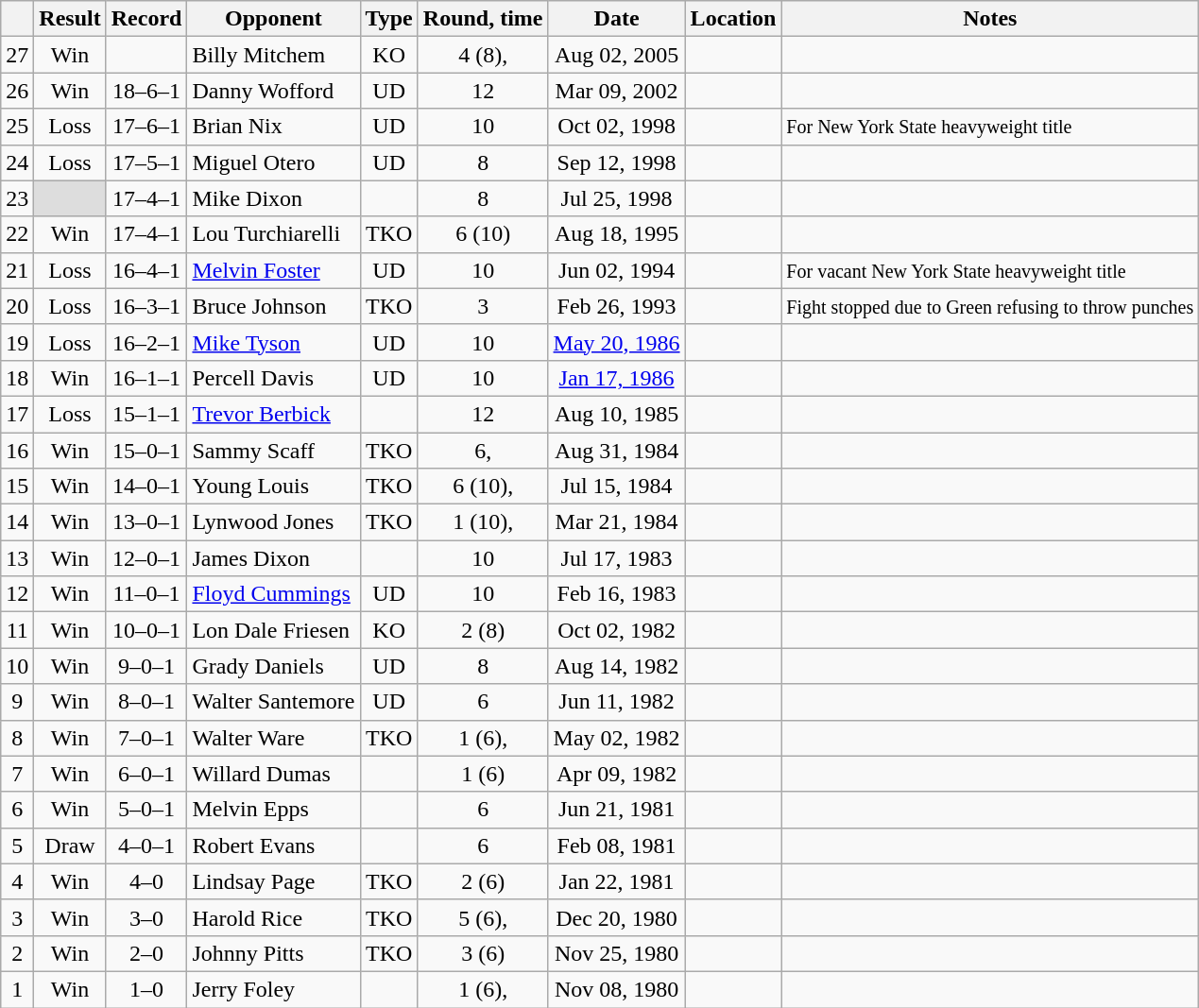<table class="wikitable" style="text-align:center">
<tr>
<th></th>
<th>Result</th>
<th>Record</th>
<th>Opponent</th>
<th>Type</th>
<th>Round, time</th>
<th>Date</th>
<th>Location</th>
<th>Notes</th>
</tr>
<tr>
<td>27</td>
<td>Win</td>
<td></td>
<td style="text-align:left;"> Billy Mitchem</td>
<td>KO</td>
<td>4 (8), </td>
<td>Aug 02, 2005</td>
<td style="text-align:left;"> </td>
<td></td>
</tr>
<tr>
<td>26</td>
<td>Win</td>
<td>18–6–1 </td>
<td style="text-align:left;"> Danny Wofford</td>
<td>UD</td>
<td>12</td>
<td>Mar 09, 2002</td>
<td style="text-align:left;"> </td>
<td></td>
</tr>
<tr>
<td>25</td>
<td>Loss</td>
<td>17–6–1 </td>
<td style="text-align:left;"> Brian Nix</td>
<td>UD</td>
<td>10</td>
<td>Oct 02, 1998</td>
<td style="text-align:left;"> </td>
<td style="text-align:left;"><small>For New York State heavyweight title</small></td>
</tr>
<tr>
<td>24</td>
<td>Loss</td>
<td>17–5–1 </td>
<td style="text-align:left;"> Miguel Otero</td>
<td>UD</td>
<td>8</td>
<td>Sep 12, 1998</td>
<td style="text-align:left;"> </td>
<td></td>
</tr>
<tr>
<td>23</td>
<td style="background:#DDD"></td>
<td>17–4–1 </td>
<td style="text-align:left;"> Mike Dixon</td>
<td></td>
<td>8</td>
<td>Jul 25, 1998</td>
<td style="text-align:left;"> </td>
<td style="text-align:left;"></td>
</tr>
<tr>
<td>22</td>
<td>Win</td>
<td>17–4–1</td>
<td style="text-align:left;"> Lou Turchiarelli</td>
<td>TKO</td>
<td>6 (10)</td>
<td>Aug 18, 1995</td>
<td style="text-align:left;"> </td>
<td></td>
</tr>
<tr>
<td>21</td>
<td>Loss</td>
<td>16–4–1</td>
<td style="text-align:left;"> <a href='#'>Melvin Foster</a></td>
<td>UD</td>
<td>10</td>
<td>Jun 02, 1994</td>
<td style="text-align:left;"> </td>
<td style="text-align:left;"><small>For vacant New York State heavyweight title</small></td>
</tr>
<tr>
<td>20</td>
<td>Loss</td>
<td>16–3–1</td>
<td style="text-align:left;"> Bruce Johnson</td>
<td>TKO</td>
<td>3</td>
<td>Feb 26, 1993</td>
<td style="text-align:left;"> </td>
<td><small>Fight stopped due to Green refusing to throw punches</small></td>
</tr>
<tr>
<td>19</td>
<td>Loss</td>
<td>16–2–1</td>
<td style="text-align:left;"> <a href='#'>Mike Tyson</a></td>
<td>UD</td>
<td>10</td>
<td><a href='#'>May 20, 1986</a></td>
<td style="text-align:left;"> </td>
<td></td>
</tr>
<tr>
<td>18</td>
<td>Win</td>
<td>16–1–1</td>
<td style="text-align:left;"> Percell Davis</td>
<td>UD</td>
<td>10</td>
<td><a href='#'>Jan 17, 1986</a></td>
<td style="text-align:left;"> </td>
<td></td>
</tr>
<tr>
<td>17</td>
<td>Loss</td>
<td>15–1–1</td>
<td style="text-align:left;"> <a href='#'>Trevor Berbick</a></td>
<td></td>
<td>12</td>
<td>Aug 10, 1985</td>
<td style="text-align:left;"> </td>
<td style="text-align:left;"></td>
</tr>
<tr>
<td>16</td>
<td>Win</td>
<td>15–0–1</td>
<td style="text-align:left;"> Sammy Scaff</td>
<td>TKO</td>
<td>6, </td>
<td>Aug 31, 1984</td>
<td style="text-align:left;"> </td>
<td></td>
</tr>
<tr>
<td>15</td>
<td>Win</td>
<td>14–0–1</td>
<td style="text-align:left;"> Young Louis</td>
<td>TKO</td>
<td>6 (10), </td>
<td>Jul 15, 1984</td>
<td style="text-align:left;"> </td>
<td></td>
</tr>
<tr>
<td>14</td>
<td>Win</td>
<td>13–0–1</td>
<td style="text-align:left;"> Lynwood Jones</td>
<td>TKO</td>
<td>1 (10), </td>
<td>Mar 21, 1984</td>
<td style="text-align:left;"> </td>
<td></td>
</tr>
<tr>
<td>13</td>
<td>Win</td>
<td>12–0–1</td>
<td style="text-align:left;"> James Dixon</td>
<td></td>
<td>10</td>
<td>Jul 17, 1983</td>
<td style="text-align:left;"> </td>
<td></td>
</tr>
<tr>
<td>12</td>
<td>Win</td>
<td>11–0–1</td>
<td style="text-align:left;"> <a href='#'>Floyd Cummings</a></td>
<td>UD</td>
<td>10</td>
<td>Feb 16, 1983</td>
<td style="text-align:left;"> </td>
<td></td>
</tr>
<tr>
<td>11</td>
<td>Win</td>
<td>10–0–1</td>
<td style="text-align:left;"> Lon Dale Friesen</td>
<td>KO</td>
<td>2 (8)</td>
<td>Oct 02, 1982</td>
<td style="text-align:left;"> </td>
<td></td>
</tr>
<tr>
<td>10</td>
<td>Win</td>
<td>9–0–1</td>
<td style="text-align:left;"> Grady Daniels</td>
<td>UD</td>
<td>8</td>
<td>Aug 14, 1982</td>
<td style="text-align:left;"> </td>
<td></td>
</tr>
<tr>
<td>9</td>
<td>Win</td>
<td>8–0–1</td>
<td style="text-align:left;"> Walter Santemore</td>
<td>UD</td>
<td>6</td>
<td>Jun 11, 1982</td>
<td style="text-align:left;"> </td>
<td></td>
</tr>
<tr>
<td>8</td>
<td>Win</td>
<td>7–0–1</td>
<td style="text-align:left;"> Walter Ware</td>
<td>TKO</td>
<td>1 (6), </td>
<td>May 02, 1982</td>
<td style="text-align:left;"> </td>
<td></td>
</tr>
<tr>
<td>7</td>
<td>Win</td>
<td>6–0–1</td>
<td style="text-align:left;"> Willard Dumas</td>
<td></td>
<td>1 (6)</td>
<td>Apr 09, 1982</td>
<td style="text-align:left;"> </td>
<td></td>
</tr>
<tr>
<td>6</td>
<td>Win</td>
<td>5–0–1</td>
<td style="text-align:left;"> Melvin Epps</td>
<td></td>
<td>6</td>
<td>Jun 21, 1981</td>
<td style="text-align:left;"> </td>
<td></td>
</tr>
<tr>
<td>5</td>
<td>Draw</td>
<td>4–0–1</td>
<td style="text-align:left;"> Robert Evans</td>
<td></td>
<td>6</td>
<td>Feb 08, 1981</td>
<td style="text-align:left;"> </td>
<td></td>
</tr>
<tr>
<td>4</td>
<td>Win</td>
<td>4–0</td>
<td style="text-align:left;"> Lindsay Page</td>
<td>TKO</td>
<td>2 (6)</td>
<td>Jan 22, 1981</td>
<td style="text-align:left;"> </td>
<td></td>
</tr>
<tr>
<td>3</td>
<td>Win</td>
<td>3–0</td>
<td style="text-align:left;"> Harold Rice</td>
<td>TKO</td>
<td>5 (6), </td>
<td>Dec 20, 1980</td>
<td style="text-align:left;"> </td>
<td></td>
</tr>
<tr>
<td>2</td>
<td>Win</td>
<td>2–0</td>
<td style="text-align:left;"> Johnny Pitts</td>
<td>TKO</td>
<td>3 (6)</td>
<td>Nov 25, 1980</td>
<td style="text-align:left;"> </td>
<td></td>
</tr>
<tr>
<td>1</td>
<td>Win</td>
<td>1–0</td>
<td style="text-align:left;"> Jerry Foley</td>
<td></td>
<td>1 (6), </td>
<td>Nov 08, 1980</td>
<td style="text-align:left;"> </td>
<td></td>
</tr>
</table>
